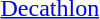<table>
<tr>
<td><a href='#'>Decathlon</a></td>
<td></td>
<td></td>
<td></td>
<td></td>
<td></td>
<td></td>
</tr>
</table>
